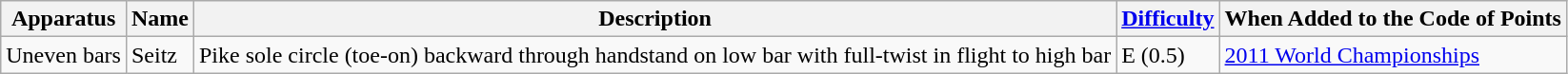<table class="wikitable">
<tr>
<th>Apparatus</th>
<th>Name</th>
<th>Description</th>
<th><a href='#'>Difficulty</a></th>
<th>When Added to the Code of Points</th>
</tr>
<tr>
<td>Uneven bars</td>
<td>Seitz</td>
<td>Pike sole circle (toe-on) backward through handstand on low bar with full-twist in flight to high bar</td>
<td>E (0.5)</td>
<td><a href='#'>2011 World Championships</a></td>
</tr>
</table>
